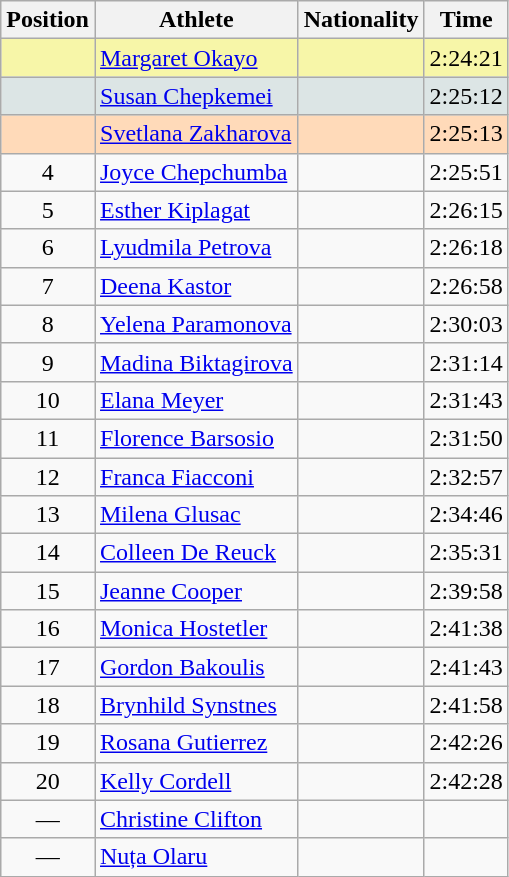<table class="wikitable sortable">
<tr>
<th>Position</th>
<th>Athlete</th>
<th>Nationality</th>
<th>Time</th>
</tr>
<tr bgcolor=#F7F6A8>
<td align=center></td>
<td><a href='#'>Margaret Okayo</a></td>
<td></td>
<td>2:24:21</td>
</tr>
<tr bgcolor=#DCE5E5>
<td align=center></td>
<td><a href='#'>Susan Chepkemei</a></td>
<td></td>
<td>2:25:12</td>
</tr>
<tr bgcolor=#FFDAB9>
<td align=center></td>
<td><a href='#'>Svetlana Zakharova</a></td>
<td></td>
<td>2:25:13</td>
</tr>
<tr>
<td align=center>4</td>
<td><a href='#'>Joyce Chepchumba</a></td>
<td></td>
<td>2:25:51</td>
</tr>
<tr>
<td align=center>5</td>
<td><a href='#'>Esther Kiplagat</a></td>
<td></td>
<td>2:26:15</td>
</tr>
<tr>
<td align=center>6</td>
<td><a href='#'>Lyudmila Petrova</a></td>
<td></td>
<td>2:26:18</td>
</tr>
<tr>
<td align=center>7</td>
<td><a href='#'>Deena Kastor</a></td>
<td></td>
<td>2:26:58</td>
</tr>
<tr>
<td align=center>8</td>
<td><a href='#'>Yelena Paramonova</a></td>
<td></td>
<td>2:30:03</td>
</tr>
<tr>
<td align=center>9</td>
<td><a href='#'>Madina Biktagirova</a></td>
<td></td>
<td>2:31:14</td>
</tr>
<tr>
<td align=center>10</td>
<td><a href='#'>Elana Meyer</a></td>
<td></td>
<td>2:31:43</td>
</tr>
<tr>
<td align=center>11</td>
<td><a href='#'>Florence Barsosio</a></td>
<td></td>
<td>2:31:50</td>
</tr>
<tr>
<td align=center>12</td>
<td><a href='#'>Franca Fiacconi</a></td>
<td></td>
<td>2:32:57</td>
</tr>
<tr>
<td align=center>13</td>
<td><a href='#'>Milena Glusac</a></td>
<td></td>
<td>2:34:46</td>
</tr>
<tr>
<td align=center>14</td>
<td><a href='#'>Colleen De Reuck</a></td>
<td></td>
<td>2:35:31</td>
</tr>
<tr>
<td align=center>15</td>
<td><a href='#'>Jeanne Cooper</a></td>
<td></td>
<td>2:39:58</td>
</tr>
<tr>
<td align=center>16</td>
<td><a href='#'>Monica Hostetler</a></td>
<td></td>
<td>2:41:38</td>
</tr>
<tr>
<td align=center>17</td>
<td><a href='#'>Gordon Bakoulis</a></td>
<td></td>
<td>2:41:43</td>
</tr>
<tr>
<td align=center>18</td>
<td><a href='#'>Brynhild Synstnes</a></td>
<td></td>
<td>2:41:58</td>
</tr>
<tr>
<td align=center>19</td>
<td><a href='#'>Rosana Gutierrez</a></td>
<td></td>
<td>2:42:26</td>
</tr>
<tr>
<td align=center>20</td>
<td><a href='#'>Kelly Cordell</a></td>
<td></td>
<td>2:42:28</td>
</tr>
<tr>
<td align=center>—</td>
<td><a href='#'>Christine Clifton</a></td>
<td></td>
<td></td>
</tr>
<tr>
<td align=center>—</td>
<td><a href='#'>Nuța Olaru</a></td>
<td></td>
<td></td>
</tr>
</table>
